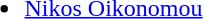<table>
<tr style="vertical-align: top;">
<td><br><ul><li> <a href='#'>Nikos Oikonomou</a></li></ul></td>
</tr>
</table>
